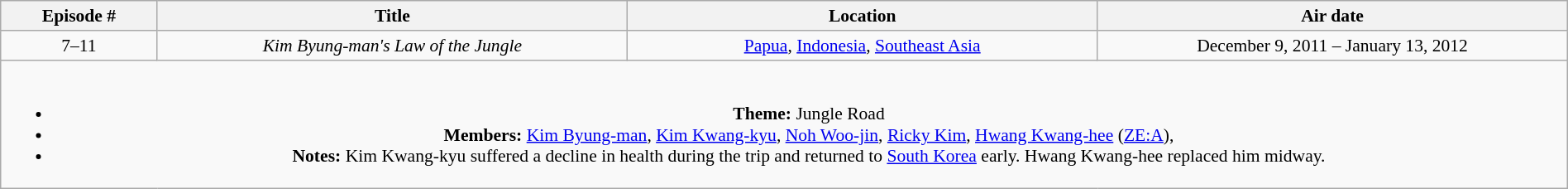<table class="wikitable" style="text-align:center; font-size:90%; width:100%;">
<tr>
<th width="10%">Episode #</th>
<th width="30%">Title</th>
<th width="30%">Location</th>
<th width="30%">Air date</th>
</tr>
<tr>
<td>7–11</td>
<td><em>Kim Byung-man's Law of the Jungle</em></td>
<td><a href='#'>Papua</a>, <a href='#'>Indonesia</a>, <a href='#'>Southeast Asia</a></td>
<td>December 9, 2011 – January 13, 2012</td>
</tr>
<tr>
<td colspan="4"><br><ul><li><strong>Theme:</strong> Jungle Road</li><li><strong>Members:</strong> <a href='#'>Kim Byung-man</a>, <a href='#'>Kim Kwang-kyu</a>, <a href='#'>Noh Woo-jin</a>, <a href='#'>Ricky Kim</a>, <a href='#'>Hwang Kwang-hee</a> (<a href='#'>ZE:A</a>), </li><li><strong>Notes:</strong> Kim Kwang-kyu suffered a decline in health during the trip and returned to <a href='#'>South Korea</a> early. Hwang Kwang-hee replaced him midway.</li></ul></td>
</tr>
</table>
